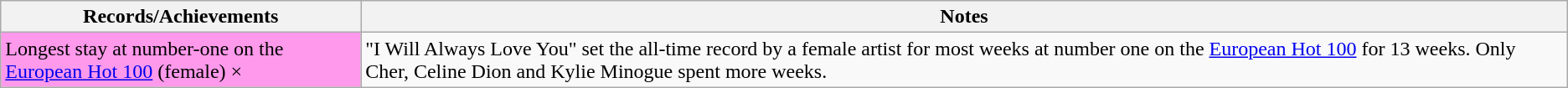<table class="wikitable sortable plainrowheaders">
<tr>
<th scope="col" width=20%>Records/Achievements</th>
<th scope="col" width=67%>Notes</th>
</tr>
<tr>
<td style="background-color: #ff99eb;">Longest stay at number-one on the <a href='#'>European Hot 100</a> (female) ×</td>
<td>"I Will Always Love You" set the all-time record by a female artist for most weeks at number one on the <a href='#'>European Hot 100</a> for 13 weeks. Only Cher, Celine Dion and Kylie Minogue spent more weeks.</td>
</tr>
</table>
